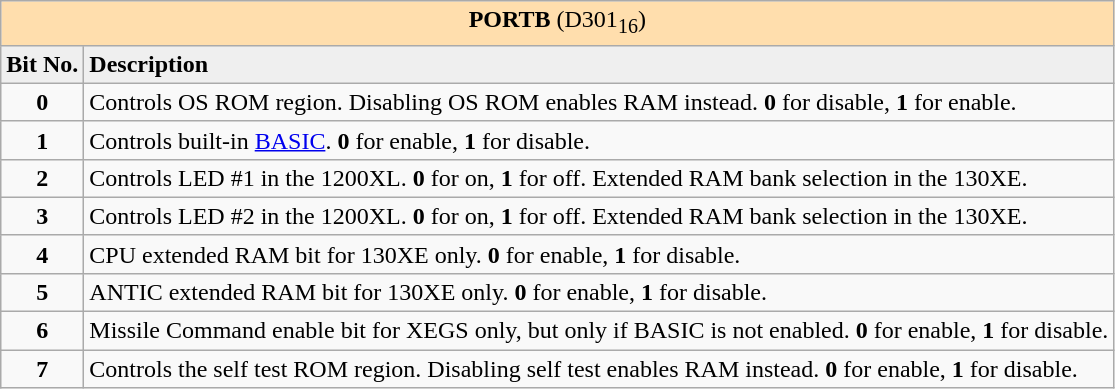<table class="wikitable">
<tr bgcolor="#ffdead">
<td align="center" colspan="4"><strong>PORTB</strong> (D301<sub>16</sub>)</td>
</tr>
<tr bgcolor="#efefef">
<td align="center"><strong>Bit No.</strong></td>
<td><strong>Description</strong></td>
</tr>
<tr>
<td align="center"><strong>0</strong></td>
<td>Controls OS ROM region. Disabling OS ROM enables RAM instead. <strong>0</strong> for disable, <strong>1</strong> for enable.</td>
</tr>
<tr>
<td align="center"><strong>1</strong></td>
<td>Controls built-in <a href='#'>BASIC</a>. <strong>0</strong> for enable, <strong>1</strong> for disable.</td>
</tr>
<tr>
<td align="center"><strong>2</strong></td>
<td>Controls LED #1 in the 1200XL. <strong>0</strong> for on, <strong>1</strong> for off. Extended RAM bank selection in the 130XE.</td>
</tr>
<tr>
<td align="center"><strong>3</strong></td>
<td>Controls LED #2 in the 1200XL. <strong>0</strong> for on, <strong>1</strong> for off. Extended RAM bank selection in the 130XE.</td>
</tr>
<tr>
<td align="center"><strong>4</strong></td>
<td>CPU extended RAM bit for 130XE only. <strong>0</strong> for enable, <strong>1</strong> for disable.</td>
</tr>
<tr>
<td align="center"><strong>5</strong></td>
<td>ANTIC extended RAM bit for 130XE only. <strong>0</strong> for enable, <strong>1</strong> for disable.</td>
</tr>
<tr>
<td align="center"><strong>6</strong></td>
<td>Missile Command enable bit for XEGS only, but only if BASIC is not enabled. <strong>0</strong> for enable, <strong>1</strong> for disable.</td>
</tr>
<tr>
<td align="center"><strong>7</strong></td>
<td>Controls the self test ROM region. Disabling self test enables RAM instead. <strong>0</strong> for enable, <strong>1</strong> for disable.</td>
</tr>
</table>
